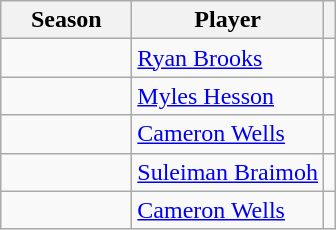<table class="wikitable">
<tr>
<th style="width:80px">Season</th>
<th>Player</th>
<th></th>
</tr>
<tr>
<td></td>
<td> <a href='#'>Ryan Brooks</a></td>
<td></td>
</tr>
<tr>
<td></td>
<td> <a href='#'>Myles Hesson</a></td>
<td></td>
</tr>
<tr>
<td></td>
<td> <a href='#'>Cameron Wells</a></td>
<td></td>
</tr>
<tr>
<td></td>
<td> <a href='#'>Suleiman Braimoh</a></td>
<td></td>
</tr>
<tr>
<td></td>
<td> <a href='#'>Cameron Wells</a></td>
<td></td>
</tr>
</table>
